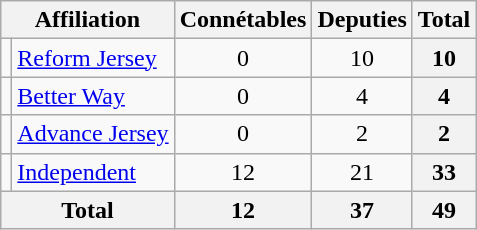<table class=wikitable>
<tr>
<th colspan=2>Affiliation</th>
<th>Connétables</th>
<th>Deputies</th>
<th>Total</th>
</tr>
<tr>
<td></td>
<td><a href='#'>Reform Jersey</a></td>
<td align=center>0</td>
<td align=center>10</td>
<th align=center>10</th>
</tr>
<tr>
<td></td>
<td><a href='#'>Better Way</a></td>
<td align=center>0</td>
<td align=center>4</td>
<th align=center>4</th>
</tr>
<tr>
<td></td>
<td><a href='#'>Advance Jersey</a></td>
<td align=center>0</td>
<td align=center>2</td>
<th align=center>2</th>
</tr>
<tr>
<td></td>
<td><a href='#'>Independent</a></td>
<td align=center>12</td>
<td align=center>21</td>
<th align=center>33</th>
</tr>
<tr>
<th colspan="2" style="text-align:center;">Total</th>
<th align=center>12</th>
<th align=center>37</th>
<th align=center>49</th>
</tr>
</table>
